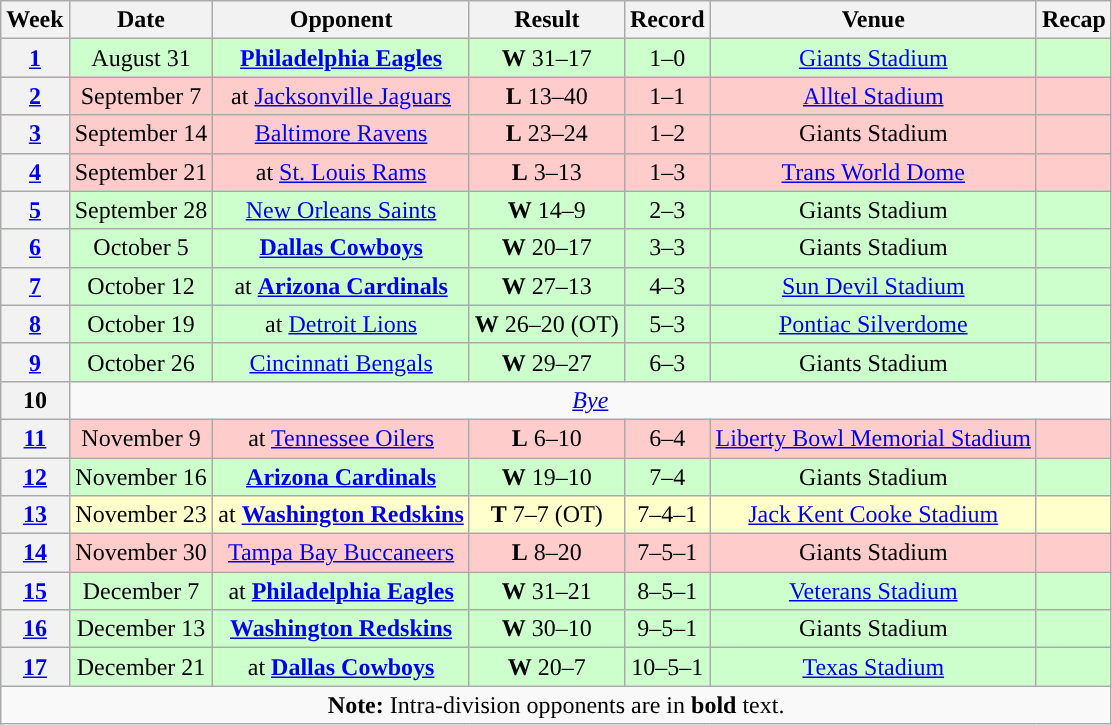<table class="wikitable" style="text-align:center">
<tr>
<th>Week</th>
<th>Date</th>
<th>Opponent</th>
<th>Result</th>
<th>Record</th>
<th>Venue</th>
<th>Recap</th>
</tr>
<tr style="background:#cfc">
<th><a href='#'>1</a></th>
<td>August 31</td>
<td><strong><a href='#'>Philadelphia Eagles</a></strong></td>
<td><strong>W</strong> 31–17</td>
<td>1–0</td>
<td><a href='#'>Giants Stadium</a></td>
<td></td>
</tr>
<tr style="background:#fcc">
<th><a href='#'>2</a></th>
<td>September 7</td>
<td>at <a href='#'>Jacksonville Jaguars</a></td>
<td><strong>L</strong> 13–40</td>
<td>1–1</td>
<td><a href='#'>Alltel Stadium</a></td>
<td></td>
</tr>
<tr style="background:#fcc">
<th><a href='#'>3</a></th>
<td>September 14</td>
<td><a href='#'>Baltimore Ravens</a></td>
<td><strong>L</strong> 23–24</td>
<td>1–2</td>
<td>Giants Stadium</td>
<td></td>
</tr>
<tr style="background:#fcc">
<th><a href='#'>4</a></th>
<td>September 21</td>
<td>at <a href='#'>St. Louis Rams</a></td>
<td><strong>L</strong> 3–13</td>
<td>1–3</td>
<td><a href='#'>Trans World Dome</a></td>
<td></td>
</tr>
<tr style="background:#cfc">
<th><a href='#'>5</a></th>
<td>September 28</td>
<td><a href='#'>New Orleans Saints</a></td>
<td><strong>W</strong> 14–9</td>
<td>2–3</td>
<td>Giants Stadium</td>
<td></td>
</tr>
<tr style="background:#cfc">
<th><a href='#'>6</a></th>
<td>October 5</td>
<td><strong><a href='#'>Dallas Cowboys</a></strong></td>
<td><strong>W</strong> 20–17</td>
<td>3–3</td>
<td>Giants Stadium</td>
<td></td>
</tr>
<tr style="background:#cfc">
<th><a href='#'>7</a></th>
<td>October 12</td>
<td>at <strong><a href='#'>Arizona Cardinals</a></strong></td>
<td><strong>W</strong> 27–13</td>
<td>4–3</td>
<td><a href='#'>Sun Devil Stadium</a></td>
<td></td>
</tr>
<tr style="background:#cfc">
<th><a href='#'>8</a></th>
<td>October 19</td>
<td>at <a href='#'>Detroit Lions</a></td>
<td><strong>W</strong> 26–20 (OT)</td>
<td>5–3</td>
<td><a href='#'>Pontiac Silverdome</a></td>
<td></td>
</tr>
<tr style="background:#cfc">
<th><a href='#'>9</a></th>
<td>October 26</td>
<td><a href='#'>Cincinnati Bengals</a></td>
<td><strong>W</strong> 29–27</td>
<td>6–3</td>
<td>Giants Stadium</td>
<td></td>
</tr>
<tr>
<th>10</th>
<td colspan="8"><em><a href='#'>Bye</a></em></td>
</tr>
<tr style="background:#fcc">
<th><a href='#'>11</a></th>
<td>November 9</td>
<td>at <a href='#'>Tennessee Oilers</a></td>
<td><strong>L</strong> 6–10</td>
<td>6–4</td>
<td><a href='#'>Liberty Bowl Memorial Stadium</a></td>
<td></td>
</tr>
<tr style="background:#cfc">
<th><a href='#'>12</a></th>
<td>November 16</td>
<td><strong><a href='#'>Arizona Cardinals</a></strong></td>
<td><strong>W</strong> 19–10</td>
<td>7–4</td>
<td>Giants Stadium</td>
<td></td>
</tr>
<tr style="background:#ffc">
<th><a href='#'>13</a></th>
<td>November 23</td>
<td>at <strong><a href='#'>Washington Redskins</a></strong></td>
<td><strong>T</strong> 7–7 (OT)</td>
<td>7–4–1</td>
<td><a href='#'>Jack Kent Cooke Stadium</a></td>
<td></td>
</tr>
<tr style="background:#fcc">
<th><a href='#'>14</a></th>
<td>November 30</td>
<td><a href='#'>Tampa Bay Buccaneers</a></td>
<td><strong>L</strong> 8–20</td>
<td>7–5–1</td>
<td>Giants Stadium</td>
<td></td>
</tr>
<tr style="background:#cfc">
<th><a href='#'>15</a></th>
<td>December 7</td>
<td>at <strong><a href='#'>Philadelphia Eagles</a></strong></td>
<td><strong>W</strong> 31–21</td>
<td>8–5–1</td>
<td><a href='#'>Veterans Stadium</a></td>
<td></td>
</tr>
<tr style="background:#cfc">
<th><a href='#'>16</a></th>
<td>December 13</td>
<td><strong><a href='#'>Washington Redskins</a></strong></td>
<td><strong>W</strong> 30–10</td>
<td>9–5–1</td>
<td>Giants Stadium</td>
<td></td>
</tr>
<tr style="background:#cfc">
<th><a href='#'>17</a></th>
<td>December 21</td>
<td>at <strong><a href='#'>Dallas Cowboys</a></strong></td>
<td><strong>W</strong> 20–7</td>
<td>10–5–1</td>
<td><a href='#'>Texas Stadium</a></td>
<td></td>
</tr>
<tr>
<td colspan="8"><strong>Note:</strong> Intra-division opponents are in <strong>bold</strong> text.</td>
</tr>
</table>
